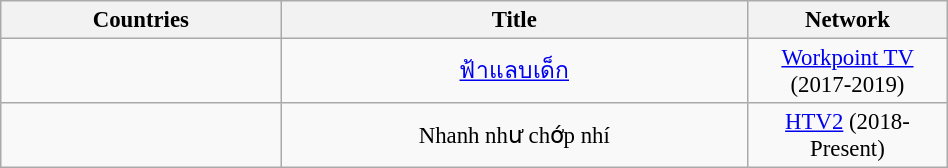<table class="wikitable" style="text-align:center; font-size:95%; line-height:18px; width:50%;">
<tr>
<th width="15%">Countries</th>
<th width="25%">Title</th>
<th width="10%">Network</th>
</tr>
<tr>
<td align="left"><strong></strong></td>
<td><a href='#'>ฟ้าแลบเด็ก</a></td>
<td><a href='#'>Workpoint TV</a> (2017-2019)</td>
</tr>
<tr>
<td align="left"><strong></strong></td>
<td>Nhanh như chớp nhí</td>
<td><a href='#'>HTV2</a> (2018-Present)</td>
</tr>
</table>
